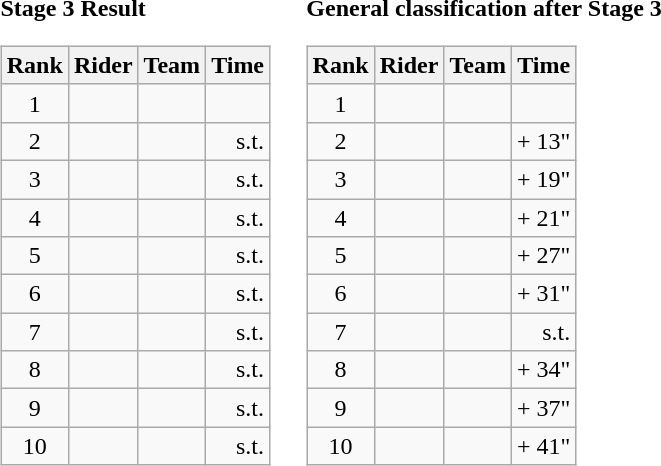<table>
<tr>
<td><strong>Stage 3 Result</strong><br><table class="wikitable">
<tr>
<th scope="col">Rank</th>
<th scope="col">Rider</th>
<th scope="col">Team</th>
<th scope="col">Time</th>
</tr>
<tr>
<td style="text-align:center;">1</td>
<td></td>
<td></td>
<td style="text-align:right;"></td>
</tr>
<tr>
<td style="text-align:center;">2</td>
<td></td>
<td></td>
<td style="text-align:right;">s.t.</td>
</tr>
<tr>
<td style="text-align:center;">3</td>
<td></td>
<td></td>
<td style="text-align:right;">s.t.</td>
</tr>
<tr>
<td style="text-align:center;">4</td>
<td></td>
<td></td>
<td style="text-align:right;">s.t.</td>
</tr>
<tr>
<td style="text-align:center;">5</td>
<td></td>
<td></td>
<td style="text-align:right;">s.t.</td>
</tr>
<tr>
<td style="text-align:center;">6</td>
<td></td>
<td></td>
<td style="text-align:right;">s.t.</td>
</tr>
<tr>
<td style="text-align:center;">7</td>
<td></td>
<td></td>
<td style="text-align:right;">s.t.</td>
</tr>
<tr>
<td style="text-align:center;">8</td>
<td></td>
<td></td>
<td style="text-align:right;">s.t.</td>
</tr>
<tr>
<td style="text-align:center;">9</td>
<td></td>
<td></td>
<td style="text-align:right;">s.t.</td>
</tr>
<tr>
<td style="text-align:center;">10</td>
<td></td>
<td></td>
<td style="text-align:right;">s.t.</td>
</tr>
</table>
</td>
<td></td>
<td><strong>General classification after Stage 3</strong><br><table class="wikitable">
<tr>
<th scope="col">Rank</th>
<th scope="col">Rider</th>
<th scope="col">Team</th>
<th scope="col">Time</th>
</tr>
<tr>
<td style="text-align:center;">1</td>
<td></td>
<td></td>
<td style="text-align:right;"></td>
</tr>
<tr>
<td style="text-align:center;">2</td>
<td></td>
<td></td>
<td style="text-align:right;">+ 13"</td>
</tr>
<tr>
<td style="text-align:center;">3</td>
<td></td>
<td></td>
<td style="text-align:right;">+ 19"</td>
</tr>
<tr>
<td style="text-align:center;">4</td>
<td></td>
<td></td>
<td style="text-align:right;">+ 21"</td>
</tr>
<tr>
<td style="text-align:center;">5</td>
<td></td>
<td></td>
<td style="text-align:right;">+ 27"</td>
</tr>
<tr>
<td style="text-align:center;">6</td>
<td></td>
<td></td>
<td style="text-align:right;">+ 31"</td>
</tr>
<tr>
<td style="text-align:center;">7</td>
<td></td>
<td></td>
<td style="text-align:right;">s.t.</td>
</tr>
<tr>
<td style="text-align:center;">8</td>
<td></td>
<td></td>
<td style="text-align:right;">+ 34"</td>
</tr>
<tr>
<td style="text-align:center;">9</td>
<td></td>
<td></td>
<td style="text-align:right;">+ 37"</td>
</tr>
<tr>
<td style="text-align:center;">10</td>
<td></td>
<td></td>
<td style="text-align:right;">+ 41"</td>
</tr>
</table>
</td>
</tr>
</table>
